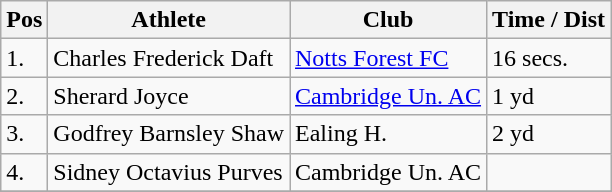<table class="wikitable">
<tr>
<th>Pos</th>
<th>Athlete</th>
<th>Club</th>
<th>Time / Dist</th>
</tr>
<tr>
<td>1.</td>
<td>Charles Frederick Daft</td>
<td><a href='#'>Notts Forest FC</a></td>
<td>16 secs.</td>
</tr>
<tr>
<td>2.</td>
<td>Sherard Joyce</td>
<td><a href='#'>Cambridge Un. AC</a></td>
<td>1 yd</td>
</tr>
<tr>
<td>3.</td>
<td>Godfrey Barnsley Shaw</td>
<td>Ealing H.</td>
<td>2 yd</td>
</tr>
<tr>
<td>4.</td>
<td>Sidney Octavius Purves</td>
<td>Cambridge Un. AC</td>
<td></td>
</tr>
<tr>
</tr>
</table>
